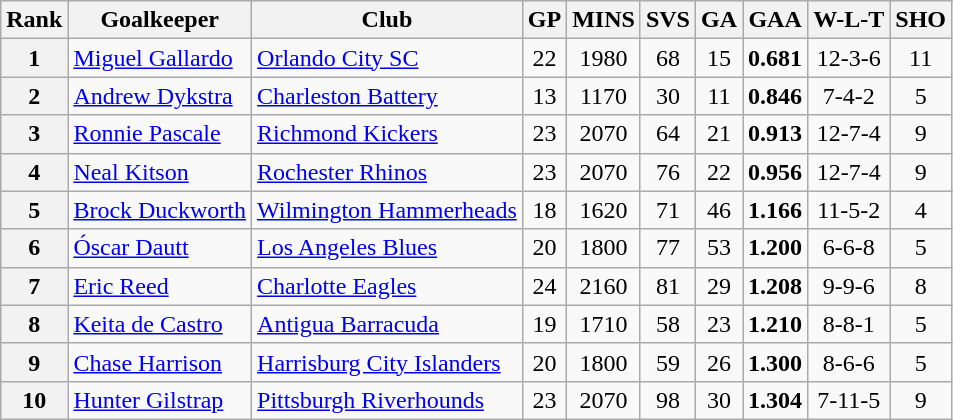<table class="wikitable sortable">
<tr>
<th>Rank</th>
<th>Goalkeeper</th>
<th>Club</th>
<th>GP</th>
<th>MINS</th>
<th>SVS</th>
<th>GA</th>
<th>GAA</th>
<th>W-L-T</th>
<th>SHO</th>
</tr>
<tr>
<th align=center>1</th>
<td> <a href='#'>Miguel Gallardo</a></td>
<td><a href='#'>Orlando City SC</a></td>
<td align=center>22</td>
<td align=center>1980</td>
<td align=center>68</td>
<td align=center>15</td>
<td align=center><strong>0.681</strong></td>
<td align=center>12-3-6</td>
<td align=center>11</td>
</tr>
<tr>
<th align=center>2</th>
<td> <a href='#'>Andrew Dykstra</a></td>
<td><a href='#'>Charleston Battery</a></td>
<td align=center>13</td>
<td align=center>1170</td>
<td align=center>30</td>
<td align=center>11</td>
<td align=center><strong>0.846</strong></td>
<td align=center>7-4-2</td>
<td align=center>5</td>
</tr>
<tr>
<th align=center>3</th>
<td> <a href='#'>Ronnie Pascale</a></td>
<td><a href='#'>Richmond Kickers</a></td>
<td align=center>23</td>
<td align=center>2070</td>
<td align=center>64</td>
<td align=center>21</td>
<td align=center><strong>0.913</strong></td>
<td align=center>12-7-4</td>
<td align=center>9</td>
</tr>
<tr>
<th align=center>4</th>
<td> <a href='#'>Neal Kitson</a></td>
<td><a href='#'>Rochester Rhinos</a></td>
<td align=center>23</td>
<td align=center>2070</td>
<td align=center>76</td>
<td align=center>22</td>
<td align=center><strong>0.956</strong></td>
<td align=center>12-7-4</td>
<td align=center>9</td>
</tr>
<tr>
<th align=center>5</th>
<td> <a href='#'>Brock Duckworth</a></td>
<td><a href='#'>Wilmington Hammerheads</a></td>
<td align=center>18</td>
<td align=center>1620</td>
<td align=center>71</td>
<td align=center>46</td>
<td align=center><strong>1.166</strong></td>
<td align=center>11-5-2</td>
<td align=center>4</td>
</tr>
<tr>
<th align=center>6</th>
<td> <a href='#'>Óscar Dautt</a></td>
<td><a href='#'>Los Angeles Blues</a></td>
<td align=center>20</td>
<td align=center>1800</td>
<td align=center>77</td>
<td align=center>53</td>
<td align=center><strong>1.200</strong></td>
<td align=center>6-6-8</td>
<td align=center>5</td>
</tr>
<tr>
<th align=center>7</th>
<td> <a href='#'>Eric Reed</a></td>
<td><a href='#'>Charlotte Eagles</a></td>
<td align=center>24</td>
<td align=center>2160</td>
<td align=center>81</td>
<td align=center>29</td>
<td align=center><strong>1.208</strong></td>
<td align=center>9-9-6</td>
<td align=center>8</td>
</tr>
<tr>
<th align=center>8</th>
<td> <a href='#'>Keita de Castro</a></td>
<td><a href='#'>Antigua Barracuda</a></td>
<td align=center>19</td>
<td align=center>1710</td>
<td align=center>58</td>
<td align=center>23</td>
<td align=center><strong>1.210</strong></td>
<td align=center>8-8-1</td>
<td align=center>5</td>
</tr>
<tr>
<th align=center>9</th>
<td> <a href='#'>Chase Harrison</a></td>
<td><a href='#'>Harrisburg City Islanders</a></td>
<td align=center>20</td>
<td align=center>1800</td>
<td align=center>59</td>
<td align=center>26</td>
<td align=center><strong>1.300</strong></td>
<td align=center>8-6-6</td>
<td align=center>5</td>
</tr>
<tr>
<th align=center>10</th>
<td> <a href='#'>Hunter Gilstrap</a></td>
<td><a href='#'>Pittsburgh Riverhounds</a></td>
<td align=center>23</td>
<td align=center>2070</td>
<td align=center>98</td>
<td align=center>30</td>
<td align=center><strong>1.304</strong></td>
<td align=center>7-11-5</td>
<td align=center>9</td>
</tr>
</table>
